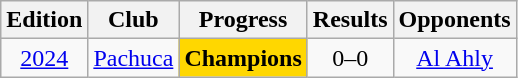<table class="wikitable" style="text-align: center;">
<tr>
<th>Edition</th>
<th>Club</th>
<th>Progress</th>
<th>Results</th>
<th>Opponents</th>
</tr>
<tr>
<td> <a href='#'>2024</a></td>
<td><a href='#'>Pachuca</a></td>
<td bgcolor="gold"><strong>Champions</strong></td>
<td>0–0<br><small></small></td>
<td> <a href='#'>Al Ahly</a></td>
</tr>
</table>
